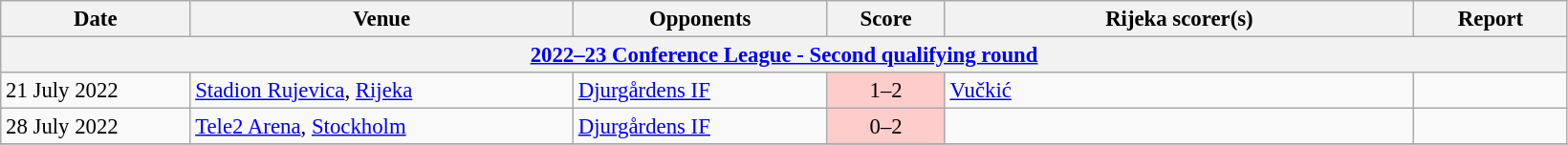<table class="wikitable" style="font-size:95%;">
<tr>
<th width=125>Date</th>
<th width=260>Venue</th>
<th width=170>Opponents</th>
<th width= 75>Score</th>
<th width=320>Rijeka scorer(s)</th>
<th width=100>Report</th>
</tr>
<tr>
<th colspan=7><a href='#'>2022–23 Conference League - Second qualifying round</a></th>
</tr>
<tr>
<td>21 July 2022</td>
<td><a href='#'>Stadion Rujevica</a>, <a href='#'>Rijeka</a></td>
<td> <a href='#'>Djurgårdens IF</a></td>
<td align=center bgcolor=#FFCCCC>1–2</td>
<td><a href='#'>Vučkić</a></td>
<td></td>
</tr>
<tr>
<td>28 July 2022</td>
<td><a href='#'>Tele2 Arena</a>, <a href='#'>Stockholm</a></td>
<td> <a href='#'>Djurgårdens IF</a></td>
<td align=center bgcolor=#FFCCCC>0–2</td>
<td></td>
<td></td>
</tr>
<tr>
</tr>
</table>
